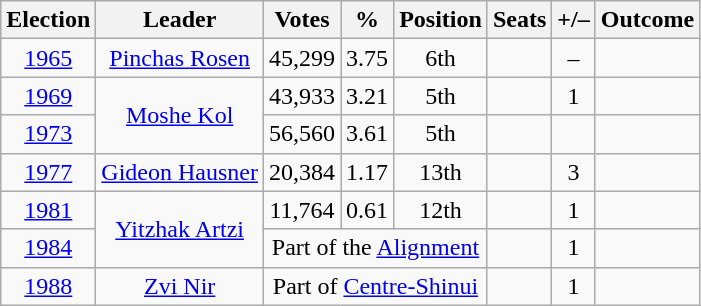<table class=wikitable style=text-align:center>
<tr>
<th>Election</th>
<th>Leader</th>
<th>Votes</th>
<th>%</th>
<th>Position</th>
<th>Seats</th>
<th>+/–</th>
<th>Outcome</th>
</tr>
<tr>
<td><a href='#'>1965</a></td>
<td><a href='#'>Pinchas Rosen</a></td>
<td>45,299</td>
<td>3.75</td>
<td> 6th</td>
<td></td>
<td>–</td>
<td></td>
</tr>
<tr>
<td><a href='#'>1969</a></td>
<td rowspan=2><a href='#'>Moshe Kol</a></td>
<td>43,933</td>
<td>3.21</td>
<td> 5th</td>
<td></td>
<td> 1</td>
<td></td>
</tr>
<tr>
<td><a href='#'>1973</a></td>
<td>56,560</td>
<td>3.61</td>
<td> 5th</td>
<td></td>
<td></td>
<td></td>
</tr>
<tr>
<td><a href='#'>1977</a></td>
<td><a href='#'>Gideon Hausner</a></td>
<td>20,384</td>
<td>1.17</td>
<td> 13th</td>
<td></td>
<td> 3</td>
<td></td>
</tr>
<tr>
<td><a href='#'>1981</a></td>
<td rowspan=2><a href='#'>Yitzhak Artzi</a></td>
<td>11,764</td>
<td>0.61</td>
<td> 12th</td>
<td></td>
<td> 1</td>
<td></td>
</tr>
<tr>
<td><a href='#'>1984</a></td>
<td colspan=3>Part of the <a href='#'>Alignment</a></td>
<td></td>
<td> 1</td>
<td></td>
</tr>
<tr>
<td><a href='#'>1988</a></td>
<td><a href='#'>Zvi Nir</a></td>
<td colspan=3>Part of <a href='#'>Centre-Shinui</a></td>
<td></td>
<td> 1</td>
<td></td>
</tr>
</table>
